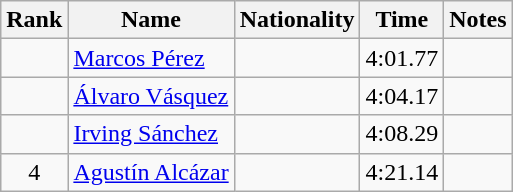<table class="wikitable sortable" style="text-align:center">
<tr>
<th>Rank</th>
<th>Name</th>
<th>Nationality</th>
<th>Time</th>
<th>Notes</th>
</tr>
<tr>
<td></td>
<td align=left><a href='#'>Marcos Pérez</a></td>
<td align=left></td>
<td>4:01.77</td>
<td></td>
</tr>
<tr>
<td></td>
<td align=left><a href='#'>Álvaro Vásquez</a></td>
<td align=left></td>
<td>4:04.17</td>
<td></td>
</tr>
<tr>
<td></td>
<td align=left><a href='#'>Irving Sánchez</a></td>
<td align=left></td>
<td>4:08.29</td>
<td></td>
</tr>
<tr>
<td>4</td>
<td align=left><a href='#'>Agustín Alcázar</a></td>
<td align=left></td>
<td>4:21.14</td>
<td></td>
</tr>
</table>
